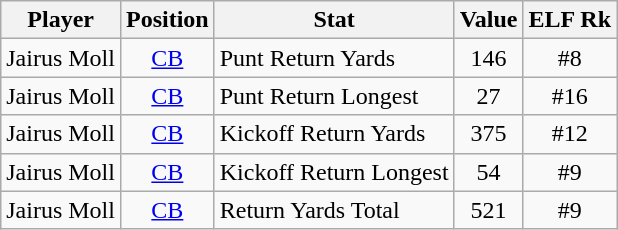<table class="wikitable">
<tr>
<th>Player</th>
<th>Position</th>
<th>Stat</th>
<th>Value</th>
<th>ELF Rk</th>
</tr>
<tr>
<td align="center">Jairus Moll </td>
<td align="center"><a href='#'>CB</a></td>
<td>Punt Return Yards</td>
<td align="center">146</td>
<td align="center">#8</td>
</tr>
<tr>
<td align="center">Jairus Moll </td>
<td align="center"><a href='#'>CB</a></td>
<td>Punt Return Longest</td>
<td align="center">27</td>
<td align="center">#16</td>
</tr>
<tr>
<td align="center">Jairus Moll </td>
<td align="center"><a href='#'>CB</a></td>
<td>Kickoff Return Yards</td>
<td align="center">375</td>
<td align="center">#12</td>
</tr>
<tr>
<td align="center">Jairus Moll </td>
<td align="center"><a href='#'>CB</a></td>
<td>Kickoff Return Longest</td>
<td align="center">54</td>
<td align="center">#9</td>
</tr>
<tr>
<td align="center">Jairus Moll </td>
<td align="center"><a href='#'>CB</a></td>
<td>Return Yards Total</td>
<td align="center">521</td>
<td align="center">#9</td>
</tr>
</table>
